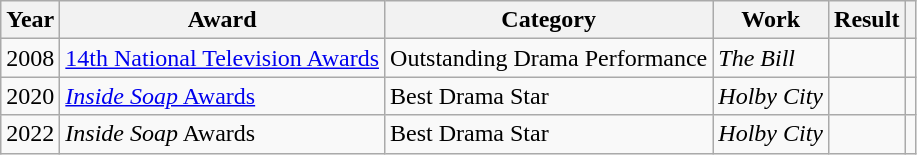<table class="wikitable sortable">
<tr>
<th>Year</th>
<th>Award</th>
<th>Category</th>
<th>Work</th>
<th>Result</th>
<th scope=col class=unsortable></th>
</tr>
<tr>
<td>2008</td>
<td><a href='#'>14th National Television Awards</a></td>
<td>Outstanding Drama Performance</td>
<td><em>The Bill</em></td>
<td></td>
<td align="center"></td>
</tr>
<tr>
<td>2020</td>
<td><a href='#'><em>Inside Soap</em> Awards</a></td>
<td>Best Drama Star</td>
<td><em>Holby City</em></td>
<td></td>
<td align="center"></td>
</tr>
<tr>
<td>2022</td>
<td><em>Inside Soap</em> Awards</td>
<td>Best Drama Star</td>
<td><em>Holby City</em></td>
<td></td>
<td align="center"></td>
</tr>
</table>
